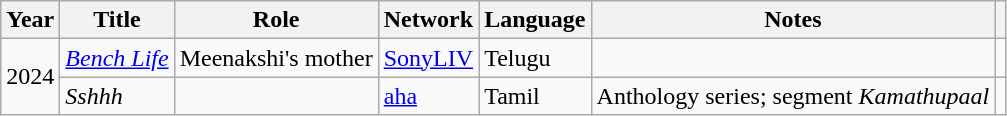<table class="wikitable sortable">
<tr>
<th scope="col">Year</th>
<th scope="col">Title</th>
<th scope="col">Role</th>
<th scope="col">Network</th>
<th scope="col">Language</th>
<th scope="col">Notes</th>
<th class="unsortable" scope="col"></th>
</tr>
<tr>
<td rowspan="2">2024</td>
<td><em><a href='#'>Bench Life</a></em></td>
<td>Meenakshi's mother</td>
<td><a href='#'>SonyLIV</a></td>
<td>Telugu</td>
<td></td>
<td></td>
</tr>
<tr>
<td><em>Sshhh</em></td>
<td></td>
<td><a href='#'>aha</a></td>
<td>Tamil</td>
<td>Anthology series; segment <em>Kamathupaal</em></td>
<td></td>
</tr>
</table>
